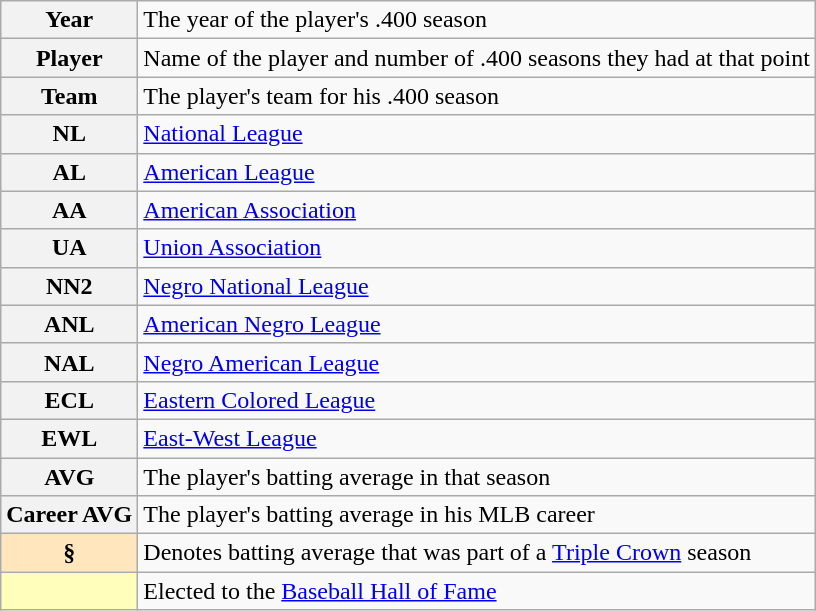<table class="wikitable plainrowheaders">
<tr>
<th scope="row" style="text-align:center"><strong>Year</strong></th>
<td>The year of the player's .400 season</td>
</tr>
<tr>
<th scope="row" style="text-align:center"><strong>Player</strong> </th>
<td>Name of the player and number of .400 seasons they had at that point</td>
</tr>
<tr>
<th scope="row" style="text-align:center"><strong>Team</strong></th>
<td>The player's team for his .400 season</td>
</tr>
<tr>
<th scope="row" style="text-align:center"><strong>NL</strong></th>
<td><a href='#'>National League</a></td>
</tr>
<tr>
<th scope="row" style="text-align:center"><strong>AL</strong></th>
<td><a href='#'>American League</a></td>
</tr>
<tr>
<th scope="row" style="text-align:center"><strong>AA</strong></th>
<td><a href='#'>American Association</a></td>
</tr>
<tr>
<th scope="row" style="text-align:center"><strong>UA</strong></th>
<td><a href='#'>Union Association</a></td>
</tr>
<tr>
<th scope="row" style="text-align:center"><strong>NN2</strong></th>
<td><a href='#'>Negro National League</a></td>
</tr>
<tr>
<th scope="row" style="text-align:center"><strong>ANL</strong></th>
<td><a href='#'>American Negro League</a></td>
</tr>
<tr>
<th scope="row" style="text-align:center"><strong>NAL</strong></th>
<td><a href='#'>Negro American League</a></td>
</tr>
<tr>
<th scope="row" style="text-align:center"><strong>ECL</strong></th>
<td><a href='#'>Eastern Colored League</a></td>
</tr>
<tr>
<th scope="row" style="text-align:center"><strong>EWL</strong></th>
<td><a href='#'>East-West League</a></td>
</tr>
<tr>
<th scope="row" style="text-align:center"><strong>AVG</strong></th>
<td>The player's batting average in that season</td>
</tr>
<tr>
<th scope="row" style="text-align:center"><strong>Career AVG</strong></th>
<td>The player's batting average in his MLB career</td>
</tr>
<tr>
<th scope="row" style="text-align:center; background-color:#FFE6BD;">§</th>
<td>Denotes batting average that was part of a <a href='#'>Triple Crown</a> season</td>
</tr>
<tr>
<th scope="row" style="text-align:center; background:#ffb;"></th>
<td>Elected to the <a href='#'>Baseball Hall of Fame</a><br></td>
</tr>
</table>
